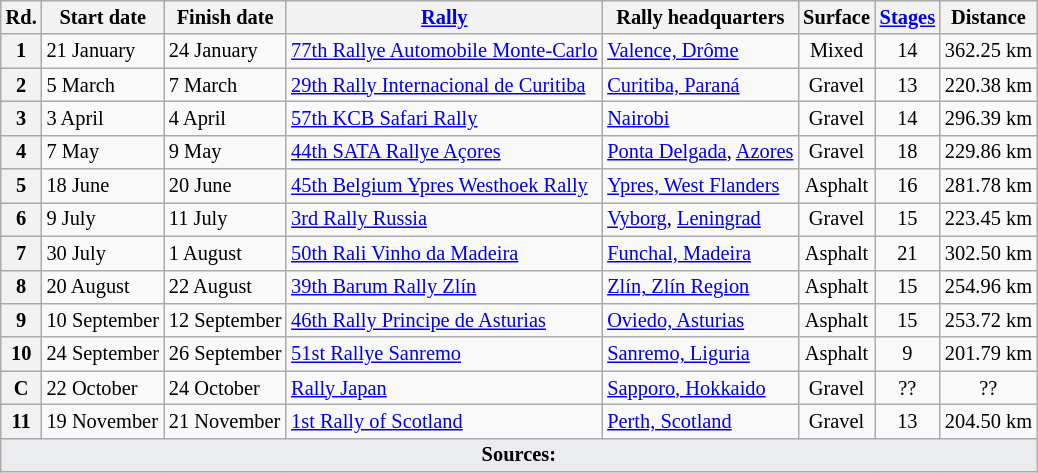<table class="wikitable" style="font-size: 85%;">
<tr>
<th>Rd.</th>
<th>Start date</th>
<th>Finish date</th>
<th><a href='#'>Rally</a></th>
<th>Rally headquarters</th>
<th>Surface</th>
<th><a href='#'>Stages</a></th>
<th>Distance</th>
</tr>
<tr>
<th>1</th>
<td>21 January</td>
<td>24 January</td>
<td> <a href='#'>77th Rallye Automobile Monte-Carlo</a></td>
<td><a href='#'>Valence, Drôme</a></td>
<td align=center>Mixed</td>
<td align=center>14</td>
<td align=center>362.25 km</td>
</tr>
<tr>
<th>2</th>
<td>5 March</td>
<td>7 March</td>
<td> <a href='#'>29th Rally Internacional de Curitiba</a></td>
<td><a href='#'>Curitiba, Paraná</a></td>
<td align=center>Gravel</td>
<td align=center>13</td>
<td align=center>220.38 km</td>
</tr>
<tr>
<th>3</th>
<td>3 April</td>
<td>4 April</td>
<td> <a href='#'>57th KCB Safari Rally</a></td>
<td><a href='#'>Nairobi</a></td>
<td align=center>Gravel</td>
<td align=center>14</td>
<td align=center>296.39 km</td>
</tr>
<tr>
<th>4</th>
<td>7 May</td>
<td>9 May</td>
<td> <a href='#'>44th SATA Rallye Açores</a></td>
<td><a href='#'>Ponta Delgada</a>, <a href='#'>Azores</a></td>
<td align="center">Gravel</td>
<td align="center">18</td>
<td align="center">229.86 km</td>
</tr>
<tr>
<th>5</th>
<td>18 June</td>
<td>20 June</td>
<td> <a href='#'>45th Belgium Ypres Westhoek Rally</a></td>
<td><a href='#'>Ypres, West Flanders</a></td>
<td align="center">Asphalt</td>
<td align="center">16</td>
<td align="center">281.78 km</td>
</tr>
<tr>
<th>6</th>
<td>9 July</td>
<td>11 July</td>
<td> <a href='#'>3rd Rally Russia</a></td>
<td><a href='#'>Vyborg</a>, <a href='#'>Leningrad</a></td>
<td align="center">Gravel</td>
<td align="center">15</td>
<td align="center">223.45 km</td>
</tr>
<tr>
<th>7</th>
<td>30 July</td>
<td>1 August</td>
<td> <a href='#'>50th Rali Vinho da Madeira</a></td>
<td><a href='#'>Funchal, Madeira</a></td>
<td align="center">Asphalt</td>
<td align="center">21</td>
<td align="center">302.50 km</td>
</tr>
<tr>
<th>8</th>
<td>20 August</td>
<td>22 August</td>
<td> <a href='#'>39th Barum Rally Zlín</a></td>
<td><a href='#'>Zlín, Zlín Region</a></td>
<td align="center">Asphalt</td>
<td align="center">15</td>
<td align="center">254.96 km</td>
</tr>
<tr>
<th>9</th>
<td>10 September</td>
<td>12 September</td>
<td> <a href='#'>46th Rally Principe de Asturias</a></td>
<td><a href='#'>Oviedo, Asturias</a></td>
<td align="center">Asphalt</td>
<td align="center">15</td>
<td align="center">253.72 km</td>
</tr>
<tr>
<th>10</th>
<td>24 September</td>
<td>26 September</td>
<td> <a href='#'>51st Rallye Sanremo</a></td>
<td><a href='#'>Sanremo, Liguria</a></td>
<td align="center">Asphalt</td>
<td align="center">9</td>
<td align="center">201.79 km</td>
</tr>
<tr>
<th>C</th>
<td>22 October</td>
<td>24 October</td>
<td> <a href='#'>Rally Japan</a></td>
<td><a href='#'>Sapporo, Hokkaido</a></td>
<td align="center">Gravel</td>
<td align="center">??</td>
<td align="center">??</td>
</tr>
<tr>
<th>11</th>
<td>19 November</td>
<td>21 November</td>
<td> <a href='#'>1st Rally of Scotland</a></td>
<td><a href='#'>Perth, Scotland</a></td>
<td align="center">Gravel</td>
<td align="center">13</td>
<td align="center">204.50 km</td>
</tr>
<tr>
<td colspan="8" style="background-color:#EAECF0;text-align:center"><strong>Sources:</strong></td>
</tr>
</table>
